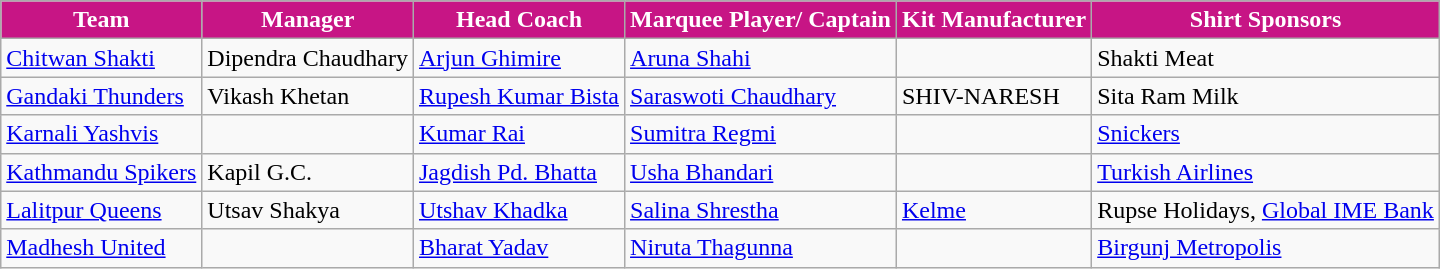<table class="wikitable sortable">
<tr>
<th style="background:#C71585;color:#fff">Team</th>
<th style="background:#C71585;color:#fff">Manager</th>
<th style="background:#C71585;color:#fff">Head Coach</th>
<th style="background:#C71585;color:#fff">Marquee Player/ Captain</th>
<th style="background:#C71585;color:#fff">Kit Manufacturer</th>
<th style="background:#C71585;color:#fff">Shirt Sponsors</th>
</tr>
<tr>
<td><a href='#'>Chitwan Shakti</a></td>
<td>Dipendra Chaudhary</td>
<td> <a href='#'>Arjun Ghimire</a></td>
<td> <a href='#'>Aruna Shahi</a></td>
<td></td>
<td>Shakti Meat</td>
</tr>
<tr>
<td><a href='#'>Gandaki Thunders</a></td>
<td>Vikash Khetan</td>
<td> <a href='#'>Rupesh Kumar Bista</a></td>
<td> <a href='#'>Saraswoti Chaudhary</a></td>
<td>SHIV-NARESH</td>
<td>Sita Ram Milk</td>
</tr>
<tr>
<td><a href='#'>Karnali Yashvis</a></td>
<td></td>
<td> <a href='#'>Kumar Rai</a></td>
<td> <a href='#'>Sumitra Regmi</a></td>
<td></td>
<td><a href='#'>Snickers</a></td>
</tr>
<tr>
<td><a href='#'>Kathmandu Spikers</a></td>
<td>Kapil G.C.</td>
<td> <a href='#'>Jagdish Pd. Bhatta</a></td>
<td> <a href='#'>Usha Bhandari</a></td>
<td></td>
<td><a href='#'>Turkish Airlines</a></td>
</tr>
<tr>
<td><a href='#'>Lalitpur Queens</a></td>
<td>Utsav Shakya</td>
<td> <a href='#'>Utshav Khadka</a></td>
<td> <a href='#'>Salina Shrestha</a></td>
<td><a href='#'>Kelme</a></td>
<td>Rupse Holidays, <a href='#'>Global IME Bank</a></td>
</tr>
<tr>
<td><a href='#'>Madhesh United</a></td>
<td></td>
<td> <a href='#'>Bharat Yadav</a></td>
<td> <a href='#'>Niruta Thagunna</a></td>
<td></td>
<td><a href='#'>Birgunj Metropolis</a></td>
</tr>
</table>
